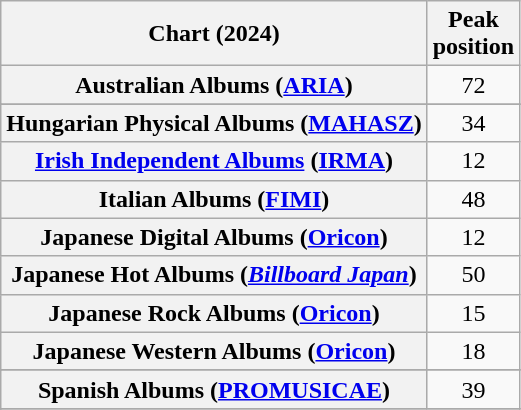<table class="wikitable sortable plainrowheaders" style="text-align:center">
<tr>
<th scope="col">Chart (2024)</th>
<th scope="col">Peak<br>position</th>
</tr>
<tr>
<th scope="row">Australian Albums (<a href='#'>ARIA</a>)</th>
<td>72</td>
</tr>
<tr>
</tr>
<tr>
</tr>
<tr>
</tr>
<tr>
</tr>
<tr>
</tr>
<tr>
</tr>
<tr>
<th scope="row">Hungarian Physical Albums (<a href='#'>MAHASZ</a>)</th>
<td>34</td>
</tr>
<tr>
<th scope="row"><a href='#'>Irish Independent Albums</a> (<a href='#'>IRMA</a>)</th>
<td>12</td>
</tr>
<tr>
<th scope="row">Italian Albums (<a href='#'>FIMI</a>)</th>
<td>48</td>
</tr>
<tr>
<th scope="row">Japanese Digital Albums (<a href='#'>Oricon</a>)</th>
<td>12</td>
</tr>
<tr>
<th scope="row">Japanese Hot Albums (<em><a href='#'>Billboard Japan</a></em>)</th>
<td>50</td>
</tr>
<tr>
<th scope="row">Japanese Rock Albums (<a href='#'>Oricon</a>)</th>
<td>15</td>
</tr>
<tr>
<th scope="row">Japanese Western Albums (<a href='#'>Oricon</a>)</th>
<td>18</td>
</tr>
<tr>
</tr>
<tr>
</tr>
<tr>
<th scope="row">Spanish Albums (<a href='#'>PROMUSICAE</a>)</th>
<td>39</td>
</tr>
<tr>
</tr>
<tr>
</tr>
<tr>
</tr>
<tr>
</tr>
<tr>
</tr>
<tr>
</tr>
<tr>
</tr>
</table>
